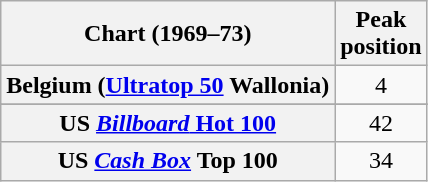<table class="wikitable plainrowheaders" style="text-align:center">
<tr>
<th scope="col">Chart (1969–73)</th>
<th scope="col">Peak<br>position</th>
</tr>
<tr>
<th scope="row">Belgium (<a href='#'>Ultratop 50</a> Wallonia)</th>
<td>4</td>
</tr>
<tr>
</tr>
<tr>
<th scope="row">US <a href='#'><em>Billboard</em> Hot 100</a></th>
<td>42</td>
</tr>
<tr>
<th scope="row">US <a href='#'><em>Cash Box</em></a> Top 100</th>
<td>34</td>
</tr>
</table>
